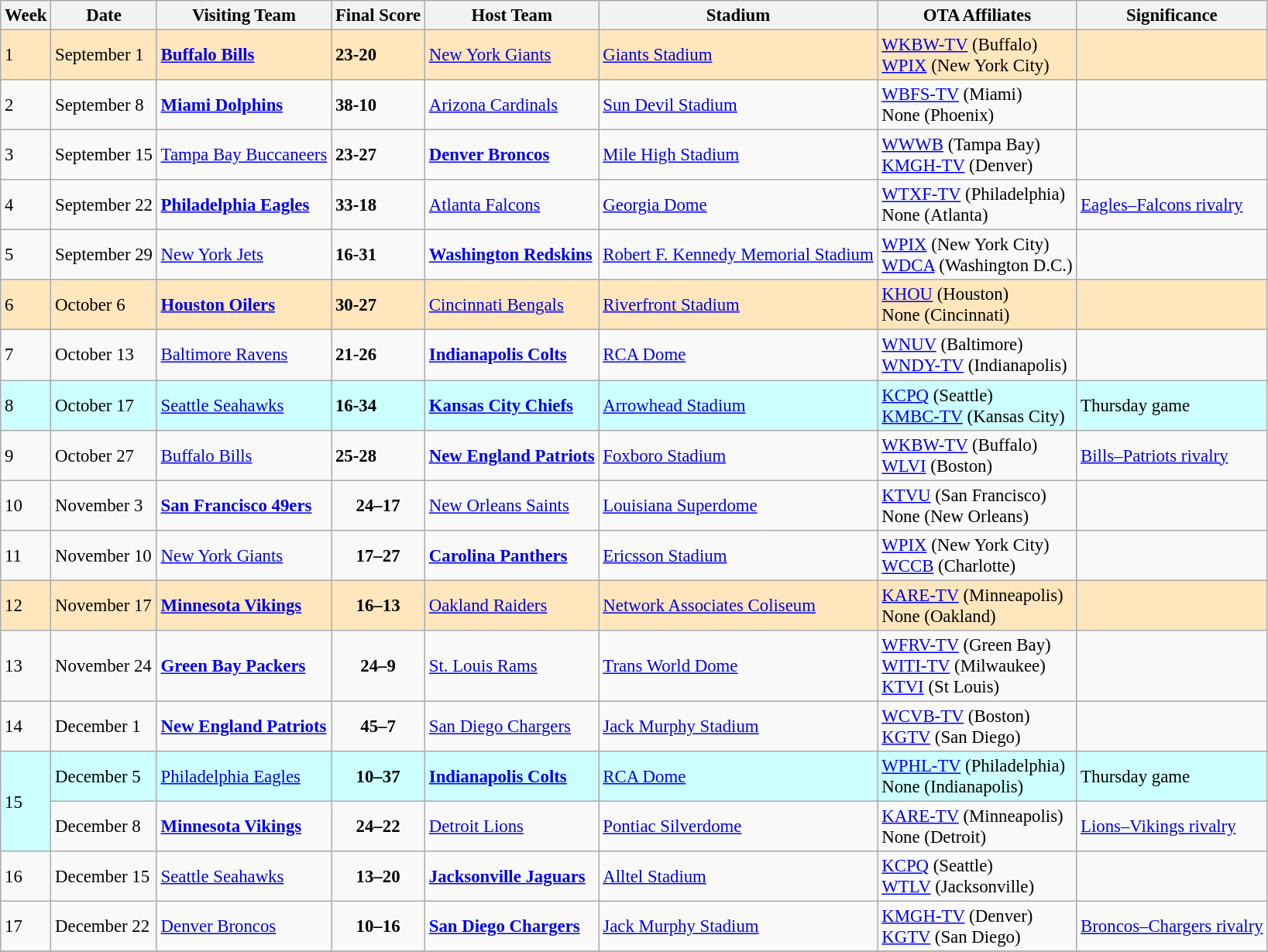<table class="wikitable" style="font-size: 95%;">
<tr>
<th>Week</th>
<th>Date</th>
<th>Visiting Team</th>
<th>Final Score</th>
<th>Host Team</th>
<th>Stadium</th>
<th>OTA Affiliates</th>
<th>Significance</th>
</tr>
<tr bgcolor="#FFE6BD">
<td>1</td>
<td>September 1</td>
<td><strong><a href='#'>Buffalo Bills</a></strong></td>
<td><strong>23-20</strong></td>
<td><a href='#'>New York Giants</a></td>
<td><a href='#'>Giants Stadium</a></td>
<td><a href='#'>WKBW-TV</a> (Buffalo)<br><a href='#'>WPIX</a> (New York City)</td>
<td></td>
</tr>
<tr>
<td>2</td>
<td>September 8</td>
<td><strong><a href='#'>Miami Dolphins</a></strong></td>
<td><strong>38-10</strong></td>
<td><a href='#'>Arizona Cardinals</a></td>
<td><a href='#'>Sun Devil Stadium</a></td>
<td><a href='#'>WBFS-TV</a> (Miami)<br>None (Phoenix)</td>
<td></td>
</tr>
<tr>
<td>3</td>
<td>September 15</td>
<td><a href='#'>Tampa Bay Buccaneers</a></td>
<td><strong>23-27</strong></td>
<td><strong><a href='#'>Denver Broncos</a></strong></td>
<td><a href='#'>Mile High Stadium</a></td>
<td><a href='#'>WWWB</a> (Tampa Bay)<br><a href='#'>KMGH-TV</a> (Denver)</td>
<td></td>
</tr>
<tr>
<td>4</td>
<td>September 22</td>
<td><strong><a href='#'>Philadelphia Eagles</a></strong></td>
<td><strong>33-18</strong></td>
<td><a href='#'>Atlanta Falcons</a></td>
<td><a href='#'>Georgia Dome</a></td>
<td><a href='#'>WTXF-TV</a> (Philadelphia)<br>None (Atlanta)</td>
<td><a href='#'>Eagles–Falcons rivalry</a></td>
</tr>
<tr>
<td>5</td>
<td>September 29</td>
<td><a href='#'>New York Jets</a></td>
<td><strong>16-31</strong></td>
<td><strong><a href='#'>Washington Redskins</a></strong></td>
<td><a href='#'>Robert F. Kennedy Memorial Stadium</a></td>
<td><a href='#'>WPIX</a> (New York City)<br><a href='#'>WDCA</a> (Washington D.C.)</td>
<td></td>
</tr>
<tr bgcolor="#FFE6BD">
<td>6</td>
<td>October 6</td>
<td><strong><a href='#'>Houston Oilers</a></strong></td>
<td><strong>30-27</strong></td>
<td><a href='#'>Cincinnati Bengals</a></td>
<td><a href='#'>Riverfront Stadium</a></td>
<td><a href='#'>KHOU</a> (Houston)<br>None (Cincinnati)</td>
<td></td>
</tr>
<tr>
<td>7</td>
<td>October 13</td>
<td><a href='#'>Baltimore Ravens</a></td>
<td><strong>21-26</strong></td>
<td><strong><a href='#'>Indianapolis Colts</a></strong></td>
<td><a href='#'>RCA Dome</a></td>
<td><a href='#'>WNUV</a> (Baltimore)<br><a href='#'>WNDY-TV</a> (Indianapolis)</td>
<td></td>
</tr>
<tr bgcolor="#ccffff">
<td>8</td>
<td>October 17</td>
<td><a href='#'>Seattle Seahawks</a></td>
<td><strong>16-34</strong></td>
<td><strong><a href='#'>Kansas City Chiefs</a></strong></td>
<td><a href='#'>Arrowhead Stadium</a></td>
<td><a href='#'>KCPQ</a> (Seattle)<br><a href='#'>KMBC-TV</a> (Kansas City)</td>
<td>Thursday game</td>
</tr>
<tr>
<td>9</td>
<td>October 27</td>
<td><a href='#'>Buffalo Bills</a></td>
<td><strong>25-28</strong></td>
<td><strong><a href='#'>New England Patriots</a></strong></td>
<td><a href='#'>Foxboro Stadium</a></td>
<td><a href='#'>WKBW-TV</a> (Buffalo)<br><a href='#'>WLVI</a> (Boston)</td>
<td><a href='#'>Bills–Patriots rivalry</a></td>
</tr>
<tr>
<td>10</td>
<td>November 3</td>
<td><strong><a href='#'>San Francisco 49ers</a></strong></td>
<td align="center"><strong>24–17</strong></td>
<td><a href='#'>New Orleans Saints</a></td>
<td><a href='#'>Louisiana Superdome</a></td>
<td><a href='#'>KTVU</a> (San Francisco)<br>None (New Orleans)</td>
<td></td>
</tr>
<tr>
<td>11</td>
<td>November 10</td>
<td><a href='#'>New York Giants</a></td>
<td align="center"><strong>17–27</strong></td>
<td><strong><a href='#'>Carolina Panthers</a></strong></td>
<td><a href='#'>Ericsson Stadium</a></td>
<td><a href='#'>WPIX</a> (New York City)<br><a href='#'>WCCB</a> (Charlotte)</td>
<td></td>
</tr>
<tr bgcolor="#FFE6BD">
<td>12</td>
<td>November 17</td>
<td><strong><a href='#'>Minnesota Vikings</a></strong></td>
<td align="center"><strong>16–13</strong></td>
<td><a href='#'>Oakland Raiders</a></td>
<td><a href='#'>Network Associates Coliseum</a></td>
<td><a href='#'>KARE-TV</a> (Minneapolis)<br>None (Oakland)</td>
<td></td>
</tr>
<tr>
<td>13</td>
<td>November 24</td>
<td><strong><a href='#'>Green Bay Packers</a></strong></td>
<td align="center"><strong>24–9</strong></td>
<td><a href='#'>St. Louis Rams</a></td>
<td><a href='#'>Trans World Dome</a></td>
<td><a href='#'>WFRV-TV</a> (Green Bay)<br><a href='#'>WITI-TV</a> (Milwaukee)<br><a href='#'>KTVI</a> (St Louis)</td>
<td></td>
</tr>
<tr>
<td>14</td>
<td>December 1</td>
<td><strong><a href='#'>New England Patriots</a></strong></td>
<td align="center"><strong>45–7</strong></td>
<td><a href='#'>San Diego Chargers</a></td>
<td><a href='#'>Jack Murphy Stadium</a></td>
<td><a href='#'>WCVB-TV</a> (Boston)<br><a href='#'>KGTV</a> (San Diego)</td>
<td></td>
</tr>
<tr bgcolor="#ccffff">
<td rowspan="2">15</td>
<td>December 5</td>
<td><a href='#'>Philadelphia Eagles</a></td>
<td align="center"><strong>10–37</strong></td>
<td><strong><a href='#'>Indianapolis Colts</a></strong></td>
<td><a href='#'>RCA Dome</a></td>
<td><a href='#'>WPHL-TV</a> (Philadelphia)<br>None (Indianapolis)</td>
<td>Thursday game</td>
</tr>
<tr>
<td>December 8</td>
<td><strong><a href='#'>Minnesota Vikings</a></strong></td>
<td align="center"><strong>24–22</strong></td>
<td><a href='#'>Detroit Lions</a></td>
<td><a href='#'>Pontiac Silverdome</a></td>
<td><a href='#'>KARE-TV</a> (Minneapolis)<br>None (Detroit)</td>
<td><a href='#'>Lions–Vikings rivalry</a></td>
</tr>
<tr>
<td>16</td>
<td>December 15</td>
<td><a href='#'>Seattle Seahawks</a></td>
<td align="center"><strong>13–20</strong></td>
<td><strong><a href='#'>Jacksonville Jaguars</a></strong></td>
<td><a href='#'>Alltel Stadium</a></td>
<td><a href='#'>KCPQ</a> (Seattle)<br><a href='#'>WTLV</a> (Jacksonville)</td>
<td></td>
</tr>
<tr>
<td>17</td>
<td>December 22</td>
<td><a href='#'>Denver Broncos</a></td>
<td align="center"><strong>10–16</strong></td>
<td><strong><a href='#'>San Diego Chargers</a></strong></td>
<td><a href='#'>Jack Murphy Stadium</a></td>
<td><a href='#'>KMGH-TV</a> (Denver)<br><a href='#'>KGTV</a> (San Diego)</td>
<td><a href='#'>Broncos–Chargers rivalry</a></td>
</tr>
<tr>
</tr>
</table>
